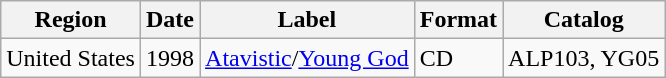<table class="wikitable">
<tr>
<th>Region</th>
<th>Date</th>
<th>Label</th>
<th>Format</th>
<th>Catalog</th>
</tr>
<tr>
<td>United States</td>
<td>1998</td>
<td><a href='#'>Atavistic</a>/<a href='#'>Young God</a></td>
<td>CD</td>
<td>ALP103, YG05</td>
</tr>
</table>
